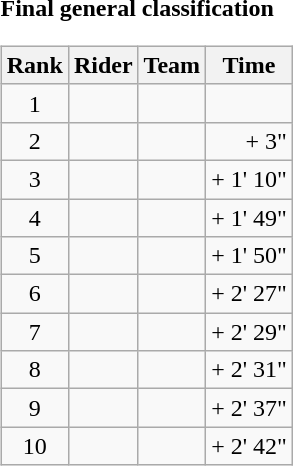<table>
<tr>
<td><strong>Final general classification</strong><br><table class="wikitable">
<tr>
<th scope="col">Rank</th>
<th scope="col">Rider</th>
<th scope="col">Team</th>
<th scope="col">Time</th>
</tr>
<tr>
<td style="text-align:center;">1</td>
<td></td>
<td></td>
<td style="text-align:right;"></td>
</tr>
<tr>
<td style="text-align:center;">2</td>
<td></td>
<td></td>
<td style="text-align:right;">+ 3"</td>
</tr>
<tr>
<td style="text-align:center;">3</td>
<td></td>
<td></td>
<td style="text-align:right;">+ 1' 10"</td>
</tr>
<tr>
<td style="text-align:center;">4</td>
<td></td>
<td></td>
<td style="text-align:right;">+ 1' 49"</td>
</tr>
<tr>
<td style="text-align:center;">5</td>
<td></td>
<td></td>
<td style="text-align:right;">+ 1' 50"</td>
</tr>
<tr>
<td style="text-align:center;">6</td>
<td></td>
<td></td>
<td style="text-align:right;">+ 2' 27"</td>
</tr>
<tr>
<td style="text-align:center;">7</td>
<td></td>
<td></td>
<td style="text-align:right;">+ 2' 29"</td>
</tr>
<tr>
<td style="text-align:center;">8</td>
<td></td>
<td></td>
<td style="text-align:right;">+ 2' 31"</td>
</tr>
<tr>
<td style="text-align:center;">9</td>
<td></td>
<td></td>
<td style="text-align:right;">+ 2' 37"</td>
</tr>
<tr>
<td style="text-align:center;">10</td>
<td></td>
<td></td>
<td style="text-align:right;">+ 2' 42"</td>
</tr>
</table>
</td>
</tr>
</table>
